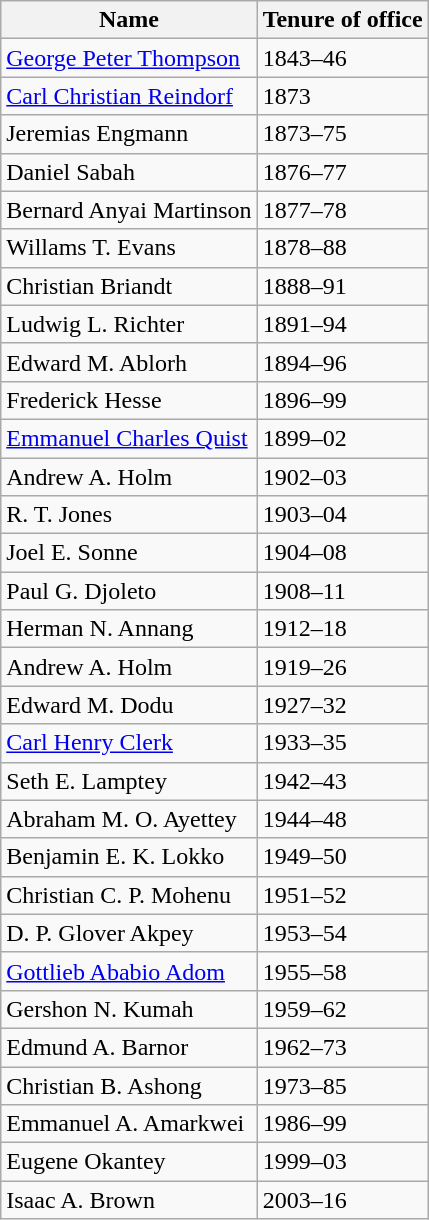<table class="wikitable">
<tr>
<th>Name</th>
<th>Tenure of office</th>
</tr>
<tr>
<td><a href='#'>George Peter Thompson</a></td>
<td>1843–46</td>
</tr>
<tr>
<td><a href='#'>Carl Christian Reindorf</a></td>
<td>1873</td>
</tr>
<tr>
<td>Jeremias Engmann</td>
<td>1873–75</td>
</tr>
<tr>
<td>Daniel Sabah</td>
<td>1876–77</td>
</tr>
<tr>
<td>Bernard Anyai Martinson</td>
<td>1877–78</td>
</tr>
<tr>
<td>Willams T. Evans</td>
<td>1878–88</td>
</tr>
<tr>
<td>Christian Briandt</td>
<td>1888–91</td>
</tr>
<tr>
<td>Ludwig L. Richter</td>
<td>1891–94</td>
</tr>
<tr>
<td>Edward M. Ablorh</td>
<td>1894–96</td>
</tr>
<tr>
<td>Frederick Hesse</td>
<td>1896–99</td>
</tr>
<tr>
<td><a href='#'>Emmanuel Charles Quist</a></td>
<td>1899–02</td>
</tr>
<tr>
<td>Andrew A. Holm</td>
<td>1902–03</td>
</tr>
<tr>
<td>R. T. Jones</td>
<td>1903–04</td>
</tr>
<tr>
<td>Joel E. Sonne</td>
<td>1904–08</td>
</tr>
<tr>
<td>Paul G. Djoleto</td>
<td>1908–11</td>
</tr>
<tr>
<td>Herman N. Annang</td>
<td>1912–18</td>
</tr>
<tr>
<td>Andrew A. Holm</td>
<td>1919–26</td>
</tr>
<tr>
<td>Edward M. Dodu</td>
<td>1927–32</td>
</tr>
<tr>
<td><a href='#'>Carl Henry Clerk</a></td>
<td>1933–35</td>
</tr>
<tr>
<td>Seth E. Lamptey</td>
<td>1942–43</td>
</tr>
<tr>
<td>Abraham M. O. Ayettey</td>
<td>1944–48</td>
</tr>
<tr>
<td>Benjamin E. K. Lokko</td>
<td>1949–50</td>
</tr>
<tr>
<td>Christian C. P. Mohenu</td>
<td>1951–52</td>
</tr>
<tr>
<td>D. P. Glover Akpey</td>
<td>1953–54</td>
</tr>
<tr>
<td><a href='#'>Gottlieb Ababio Adom</a></td>
<td>1955–58</td>
</tr>
<tr>
<td>Gershon N. Kumah</td>
<td>1959–62</td>
</tr>
<tr>
<td>Edmund A. Barnor</td>
<td>1962–73</td>
</tr>
<tr>
<td>Christian B. Ashong</td>
<td>1973–85</td>
</tr>
<tr>
<td>Emmanuel A. Amarkwei</td>
<td>1986–99</td>
</tr>
<tr>
<td>Eugene Okantey</td>
<td>1999–03</td>
</tr>
<tr>
<td>Isaac A. Brown</td>
<td>2003–16</td>
</tr>
</table>
